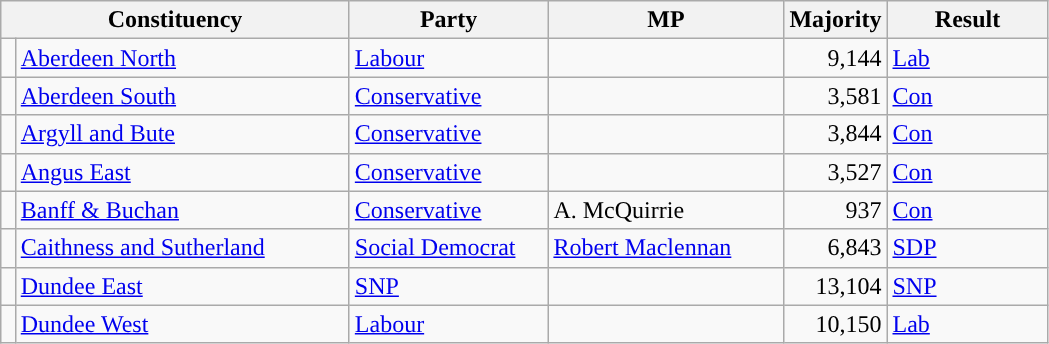<table class="wikitable">
<tr>
<th colspan="2" width="225px">Constituency</th>
<th width="125px">Party</th>
<th width="150px">MP</th>
<th width="60px">Majority</th>
<th width="100px">Result</th>
</tr>
<tr>
<td style="color:inherit;background:"></td>
<td><a href='#'>Aberdeen North</a></td>
<td align="left"><a href='#'>Labour</a></td>
<td align="left"></td>
<td align="right">9,144</td>
<td align="left"><a href='#'>Lab</a></td>
</tr>
<tr>
<td style="color:inherit;background:"></td>
<td><a href='#'>Aberdeen South</a></td>
<td align="left"><a href='#'>Conservative</a></td>
<td align="left"></td>
<td align="right">3,581</td>
<td align="left"><a href='#'>Con</a></td>
</tr>
<tr>
<td style="color:inherit;background:"></td>
<td><a href='#'>Argyll and Bute</a></td>
<td align="left"><a href='#'>Conservative</a></td>
<td align="left"></td>
<td align="right">3,844</td>
<td align="left"><a href='#'>Con</a></td>
</tr>
<tr>
<td style="color:inherit;background:"></td>
<td><a href='#'>Angus East</a></td>
<td align="left"><a href='#'>Conservative</a></td>
<td align="left"></td>
<td align="right">3,527</td>
<td align="left"><a href='#'>Con</a></td>
</tr>
<tr>
<td style="color:inherit;background:"></td>
<td><a href='#'>Banff & Buchan</a></td>
<td align="left"><a href='#'>Conservative</a></td>
<td align="left">A. McQuirrie</td>
<td align="right">937</td>
<td align="left"><a href='#'>Con</a></td>
</tr>
<tr>
<td style="color:inherit;background:"></td>
<td><a href='#'>Caithness and Sutherland</a></td>
<td align="left"><a href='#'>Social Democrat</a></td>
<td align="left"><a href='#'>Robert Maclennan</a></td>
<td align="right">6,843</td>
<td align="left"><a href='#'>SDP</a></td>
</tr>
<tr>
<td style="color:inherit;background:"></td>
<td><a href='#'>Dundee East</a></td>
<td align="left"><a href='#'>SNP</a></td>
<td align="left"></td>
<td align="right">13,104</td>
<td align="left"><a href='#'>SNP</a></td>
</tr>
<tr>
<td style="color:inherit;background:"></td>
<td><a href='#'>Dundee West</a></td>
<td align="left"><a href='#'>Labour</a></td>
<td align="left"></td>
<td align="right">10,150</td>
<td align="left"><a href='#'>Lab</a></td>
</tr>
</table>
